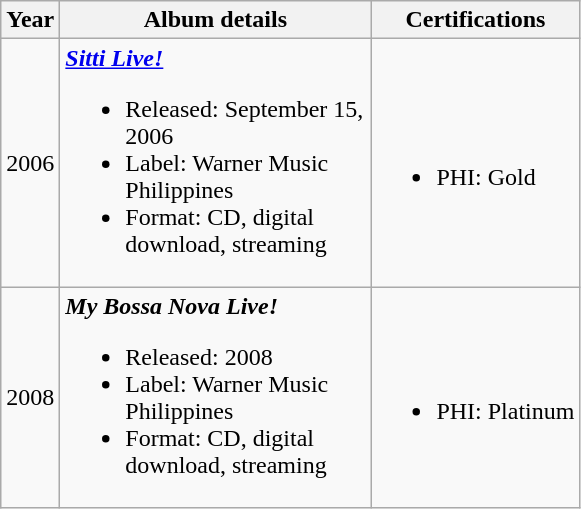<table class="wikitable">
<tr>
<th>Year</th>
<th style="width:200px;">Album details</th>
<th>Certifications</th>
</tr>
<tr>
<td>2006</td>
<td><strong><em><a href='#'>Sitti Live!</a></em></strong><br><ul><li>Released: September 15, 2006</li><li>Label: Warner Music Philippines</li><li>Format: CD, digital download, streaming</li></ul></td>
<td><br><ul><li>PHI: Gold</li></ul></td>
</tr>
<tr>
<td>2008</td>
<td><strong><em>My Bossa Nova Live!</em></strong><br><ul><li>Released: 2008</li><li>Label: Warner Music Philippines</li><li>Format: CD, digital download, streaming</li></ul></td>
<td><br><ul><li>PHI: Platinum</li></ul></td>
</tr>
</table>
